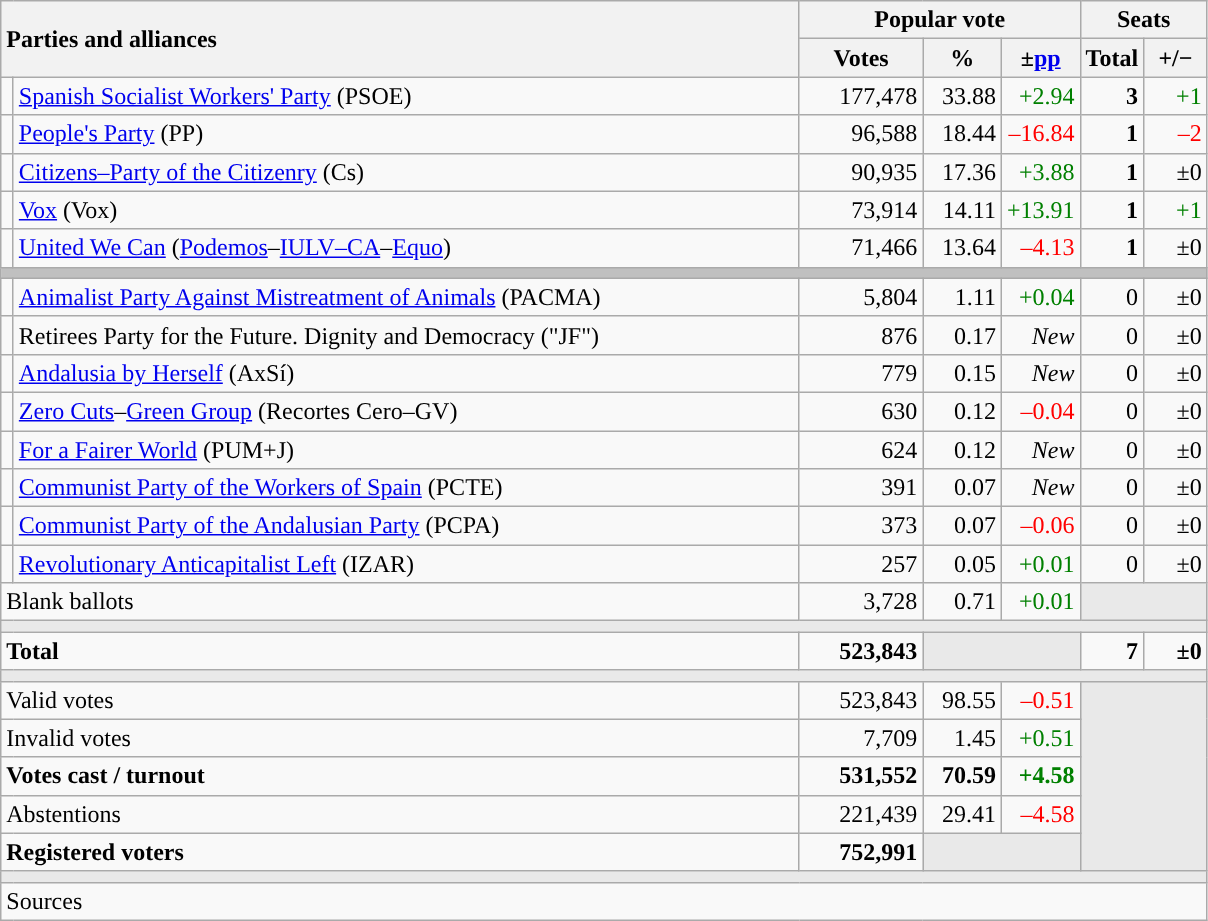<table class="wikitable" style="text-align:right;">
<tr>
<th style="text-align:left;" rowspan="2" colspan="2" width="525">Parties and alliances</th>
<th colspan="3">Popular vote</th>
<th colspan="2">Seats</th>
</tr>
<tr>
<th width="75">Votes</th>
<th width="45">%</th>
<th width="45">±<a href='#'>pp</a></th>
<th width="35">Total</th>
<th width="35">+/−</th>
</tr>
<tr>
<td width="1" style="color:inherit;background:"></td>
<td align="left"><a href='#'>Spanish Socialist Workers' Party</a> (PSOE)</td>
<td>177,478</td>
<td>33.88</td>
<td style="color:green;">+2.94</td>
<td><strong>3</strong></td>
<td style="color:green;">+1</td>
</tr>
<tr>
<td style="color:inherit;background:"></td>
<td align="left"><a href='#'>People's Party</a> (PP)</td>
<td>96,588</td>
<td>18.44</td>
<td style="color:red;">–16.84</td>
<td><strong>1</strong></td>
<td style="color:red;">–2</td>
</tr>
<tr>
<td style="color:inherit;background:"></td>
<td align="left"><a href='#'>Citizens–Party of the Citizenry</a> (Cs)</td>
<td>90,935</td>
<td>17.36</td>
<td style="color:green;">+3.88</td>
<td><strong>1</strong></td>
<td>±0</td>
</tr>
<tr>
<td style="color:inherit;background:"></td>
<td align="left"><a href='#'>Vox</a> (Vox)</td>
<td>73,914</td>
<td>14.11</td>
<td style="color:green;">+13.91</td>
<td><strong>1</strong></td>
<td style="color:green;">+1</td>
</tr>
<tr>
<td style="color:inherit;background:"></td>
<td align="left"><a href='#'>United We Can</a> (<a href='#'>Podemos</a>–<a href='#'>IULV–CA</a>–<a href='#'>Equo</a>)</td>
<td>71,466</td>
<td>13.64</td>
<td style="color:red;">–4.13</td>
<td><strong>1</strong></td>
<td>±0</td>
</tr>
<tr>
<td colspan="7" bgcolor="#C0C0C0"></td>
</tr>
<tr>
<td style="color:inherit;background:"></td>
<td align="left"><a href='#'>Animalist Party Against Mistreatment of Animals</a> (PACMA)</td>
<td>5,804</td>
<td>1.11</td>
<td style="color:green;">+0.04</td>
<td>0</td>
<td>±0</td>
</tr>
<tr>
<td style="color:inherit;background:"></td>
<td align="left">Retirees Party for the Future. Dignity and Democracy ("JF")</td>
<td>876</td>
<td>0.17</td>
<td><em>New</em></td>
<td>0</td>
<td>±0</td>
</tr>
<tr>
<td style="color:inherit;background:"></td>
<td align="left"><a href='#'>Andalusia by Herself</a> (AxSí)</td>
<td>779</td>
<td>0.15</td>
<td><em>New</em></td>
<td>0</td>
<td>±0</td>
</tr>
<tr>
<td style="color:inherit;background:"></td>
<td align="left"><a href='#'>Zero Cuts</a>–<a href='#'>Green Group</a> (Recortes Cero–GV)</td>
<td>630</td>
<td>0.12</td>
<td style="color:red;">–0.04</td>
<td>0</td>
<td>±0</td>
</tr>
<tr>
<td style="color:inherit;background:"></td>
<td align="left"><a href='#'>For a Fairer World</a> (PUM+J)</td>
<td>624</td>
<td>0.12</td>
<td><em>New</em></td>
<td>0</td>
<td>±0</td>
</tr>
<tr>
<td style="color:inherit;background:"></td>
<td align="left"><a href='#'>Communist Party of the Workers of Spain</a> (PCTE)</td>
<td>391</td>
<td>0.07</td>
<td><em>New</em></td>
<td>0</td>
<td>±0</td>
</tr>
<tr>
<td style="color:inherit;background:"></td>
<td align="left"><a href='#'>Communist Party of the Andalusian Party</a> (PCPA)</td>
<td>373</td>
<td>0.07</td>
<td style="color:red;">–0.06</td>
<td>0</td>
<td>±0</td>
</tr>
<tr>
<td style="color:inherit;background:"></td>
<td align="left"><a href='#'>Revolutionary Anticapitalist Left</a> (IZAR)</td>
<td>257</td>
<td>0.05</td>
<td style="color:green;">+0.01</td>
<td>0</td>
<td>±0</td>
</tr>
<tr>
<td align="left" colspan="2">Blank ballots</td>
<td>3,728</td>
<td>0.71</td>
<td style="color:green;">+0.01</td>
<td bgcolor="#E9E9E9" colspan="2"></td>
</tr>
<tr>
<td colspan="7" bgcolor="#E9E9E9"></td>
</tr>
<tr style="font-weight:bold;">
<td align="left" colspan="2">Total</td>
<td>523,843</td>
<td bgcolor="#E9E9E9" colspan="2"></td>
<td>7</td>
<td>±0</td>
</tr>
<tr>
<td colspan="7" bgcolor="#E9E9E9"></td>
</tr>
<tr>
<td align="left" colspan="2">Valid votes</td>
<td>523,843</td>
<td>98.55</td>
<td style="color:red;">–0.51</td>
<td bgcolor="#E9E9E9" colspan="2" rowspan="5"></td>
</tr>
<tr>
<td align="left" colspan="2">Invalid votes</td>
<td>7,709</td>
<td>1.45</td>
<td style="color:green;">+0.51</td>
</tr>
<tr style="font-weight:bold;">
<td align="left" colspan="2">Votes cast / turnout</td>
<td>531,552</td>
<td>70.59</td>
<td style="color:green;">+4.58</td>
</tr>
<tr>
<td align="left" colspan="2">Abstentions</td>
<td>221,439</td>
<td>29.41</td>
<td style="color:red;">–4.58</td>
</tr>
<tr style="font-weight:bold;">
<td align="left" colspan="2">Registered voters</td>
<td>752,991</td>
<td bgcolor="#E9E9E9" colspan="2"></td>
</tr>
<tr>
<td colspan="7" bgcolor="#E9E9E9"></td>
</tr>
<tr>
<td align="left" colspan="7">Sources</td>
</tr>
</table>
